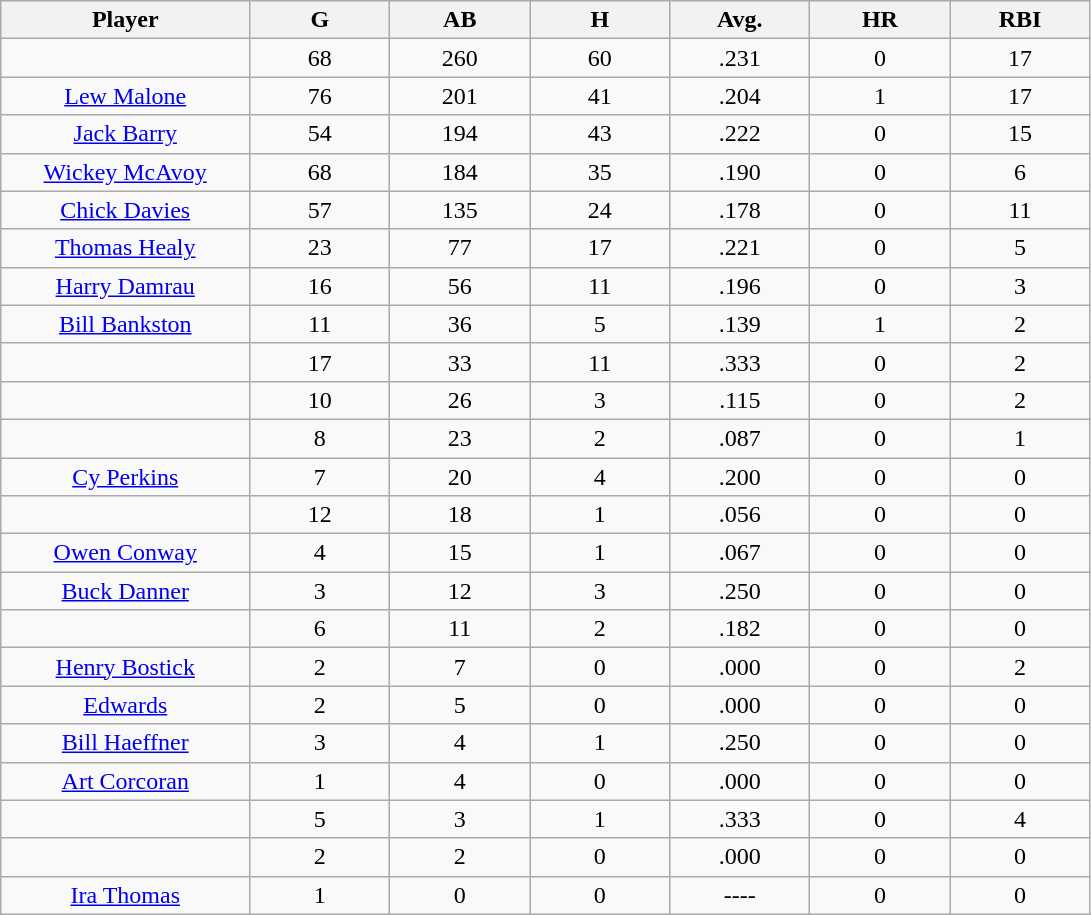<table class="wikitable sortable">
<tr>
<th bgcolor="#DDDDFF" width="16%">Player</th>
<th bgcolor="#DDDDFF" width="9%">G</th>
<th bgcolor="#DDDDFF" width="9%">AB</th>
<th bgcolor="#DDDDFF" width="9%">H</th>
<th bgcolor="#DDDDFF" width="9%">Avg.</th>
<th bgcolor="#DDDDFF" width="9%">HR</th>
<th bgcolor="#DDDDFF" width="9%">RBI</th>
</tr>
<tr align="center">
<td></td>
<td>68</td>
<td>260</td>
<td>60</td>
<td>.231</td>
<td>0</td>
<td>17</td>
</tr>
<tr align="center">
<td><a href='#'>Lew Malone</a></td>
<td>76</td>
<td>201</td>
<td>41</td>
<td>.204</td>
<td>1</td>
<td>17</td>
</tr>
<tr align=center>
<td><a href='#'>Jack Barry</a></td>
<td>54</td>
<td>194</td>
<td>43</td>
<td>.222</td>
<td>0</td>
<td>15</td>
</tr>
<tr align=center>
<td><a href='#'>Wickey McAvoy</a></td>
<td>68</td>
<td>184</td>
<td>35</td>
<td>.190</td>
<td>0</td>
<td>6</td>
</tr>
<tr align=center>
<td><a href='#'>Chick Davies</a></td>
<td>57</td>
<td>135</td>
<td>24</td>
<td>.178</td>
<td>0</td>
<td>11</td>
</tr>
<tr align=center>
<td><a href='#'>Thomas Healy</a></td>
<td>23</td>
<td>77</td>
<td>17</td>
<td>.221</td>
<td>0</td>
<td>5</td>
</tr>
<tr align=center>
<td><a href='#'>Harry Damrau</a></td>
<td>16</td>
<td>56</td>
<td>11</td>
<td>.196</td>
<td>0</td>
<td>3</td>
</tr>
<tr align=center>
<td><a href='#'>Bill Bankston</a></td>
<td>11</td>
<td>36</td>
<td>5</td>
<td>.139</td>
<td>1</td>
<td>2</td>
</tr>
<tr align=center>
<td></td>
<td>17</td>
<td>33</td>
<td>11</td>
<td>.333</td>
<td>0</td>
<td>2</td>
</tr>
<tr align="center">
<td></td>
<td>10</td>
<td>26</td>
<td>3</td>
<td>.115</td>
<td>0</td>
<td>2</td>
</tr>
<tr align="center">
<td></td>
<td>8</td>
<td>23</td>
<td>2</td>
<td>.087</td>
<td>0</td>
<td>1</td>
</tr>
<tr align="center">
<td><a href='#'>Cy Perkins</a></td>
<td>7</td>
<td>20</td>
<td>4</td>
<td>.200</td>
<td>0</td>
<td>0</td>
</tr>
<tr align=center>
<td></td>
<td>12</td>
<td>18</td>
<td>1</td>
<td>.056</td>
<td>0</td>
<td>0</td>
</tr>
<tr align="center">
<td><a href='#'>Owen Conway</a></td>
<td>4</td>
<td>15</td>
<td>1</td>
<td>.067</td>
<td>0</td>
<td>0</td>
</tr>
<tr align=center>
<td><a href='#'>Buck Danner</a></td>
<td>3</td>
<td>12</td>
<td>3</td>
<td>.250</td>
<td>0</td>
<td>0</td>
</tr>
<tr align=center>
<td></td>
<td>6</td>
<td>11</td>
<td>2</td>
<td>.182</td>
<td>0</td>
<td>0</td>
</tr>
<tr align="center">
<td><a href='#'>Henry Bostick</a></td>
<td>2</td>
<td>7</td>
<td>0</td>
<td>.000</td>
<td>0</td>
<td>2</td>
</tr>
<tr align=center>
<td><a href='#'>Edwards</a></td>
<td>2</td>
<td>5</td>
<td>0</td>
<td>.000</td>
<td>0</td>
<td>0</td>
</tr>
<tr align=center>
<td><a href='#'>Bill Haeffner</a></td>
<td>3</td>
<td>4</td>
<td>1</td>
<td>.250</td>
<td>0</td>
<td>0</td>
</tr>
<tr align=center>
<td><a href='#'>Art Corcoran</a></td>
<td>1</td>
<td>4</td>
<td>0</td>
<td>.000</td>
<td>0</td>
<td>0</td>
</tr>
<tr align=center>
<td></td>
<td>5</td>
<td>3</td>
<td>1</td>
<td>.333</td>
<td>0</td>
<td>4</td>
</tr>
<tr align="center">
<td></td>
<td>2</td>
<td>2</td>
<td>0</td>
<td>.000</td>
<td>0</td>
<td>0</td>
</tr>
<tr align="center">
<td><a href='#'>Ira Thomas</a></td>
<td>1</td>
<td>0</td>
<td>0</td>
<td>----</td>
<td>0</td>
<td>0</td>
</tr>
</table>
